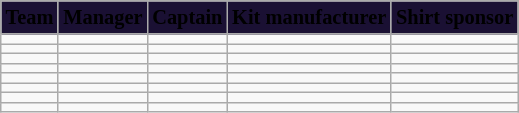<table class="wikitable sortable" style="text-align: left; font-size:85%">
<tr>
<th style="background-color:#1A1033;"><span>Team</span></th>
<th style="background-color:#1A1033;"><span>Manager</span></th>
<th style="background-color:#1A1033;"><span>Captain</span></th>
<th style="background-color:#1A1033;"><span>Kit manufacturer</span></th>
<th style="background-color:#1A1033;"><span>Shirt sponsor</span></th>
</tr>
<tr>
<td></td>
<td></td>
<td></td>
<td></td>
<td></td>
</tr>
<tr>
<td></td>
<td></td>
<td></td>
<td></td>
<td></td>
</tr>
<tr>
<td></td>
<td></td>
<td></td>
<td></td>
<td></td>
</tr>
<tr>
<td></td>
<td></td>
<td></td>
<td></td>
<td></td>
</tr>
<tr>
<td></td>
<td></td>
<td></td>
<td></td>
<td></td>
</tr>
<tr>
<td></td>
<td></td>
<td></td>
<td></td>
<td></td>
</tr>
<tr>
<td></td>
<td></td>
<td></td>
<td></td>
<td></td>
</tr>
<tr>
<td></td>
<td></td>
<td></td>
<td></td>
<td></td>
</tr>
</table>
